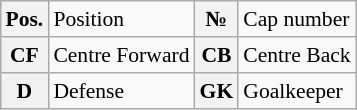<table class="wikitable" style="font-size:90%; float:right; clear:right;margin-left:1em;">
<tr>
<th>Pos.</th>
<td>Position</td>
<th>№</th>
<td>Cap number</td>
</tr>
<tr>
<th>CF</th>
<td>Centre Forward</td>
<th>CB</th>
<td>Centre Back</td>
</tr>
<tr>
<th>D</th>
<td>Defense</td>
<th>GK</th>
<td>Goalkeeper</td>
</tr>
</table>
